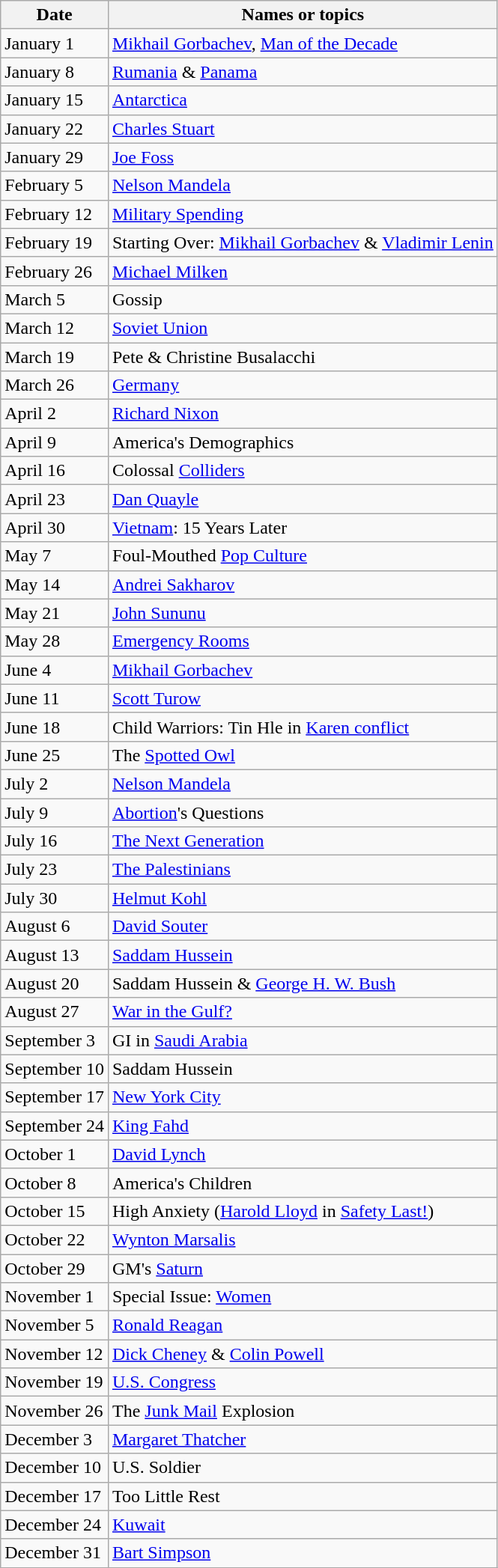<table class="wikitable">
<tr>
<th>Date</th>
<th>Names or topics</th>
</tr>
<tr>
<td>January 1</td>
<td><a href='#'>Mikhail Gorbachev</a>, <a href='#'>Man of the Decade</a></td>
</tr>
<tr>
<td>January 8</td>
<td><a href='#'>Rumania</a> & <a href='#'>Panama</a></td>
</tr>
<tr>
<td>January 15</td>
<td><a href='#'>Antarctica</a></td>
</tr>
<tr>
<td>January 22</td>
<td><a href='#'>Charles Stuart</a></td>
</tr>
<tr>
<td>January 29</td>
<td><a href='#'>Joe Foss</a></td>
</tr>
<tr>
<td>February 5</td>
<td><a href='#'>Nelson Mandela</a></td>
</tr>
<tr>
<td>February 12</td>
<td><a href='#'>Military Spending</a></td>
</tr>
<tr>
<td>February 19</td>
<td>Starting Over: <a href='#'>Mikhail Gorbachev</a> & <a href='#'>Vladimir Lenin</a></td>
</tr>
<tr>
<td>February 26</td>
<td><a href='#'>Michael Milken</a></td>
</tr>
<tr>
<td>March 5</td>
<td>Gossip</td>
</tr>
<tr>
<td>March 12</td>
<td><a href='#'>Soviet Union</a></td>
</tr>
<tr>
<td>March 19</td>
<td>Pete & Christine Busalacchi</td>
</tr>
<tr>
<td>March 26</td>
<td><a href='#'>Germany</a></td>
</tr>
<tr>
<td>April 2</td>
<td><a href='#'>Richard Nixon</a></td>
</tr>
<tr>
<td>April 9</td>
<td>America's Demographics</td>
</tr>
<tr>
<td>April 16</td>
<td>Colossal <a href='#'>Colliders</a></td>
</tr>
<tr>
<td>April 23</td>
<td><a href='#'>Dan Quayle</a></td>
</tr>
<tr>
<td>April 30</td>
<td><a href='#'>Vietnam</a>: 15 Years Later</td>
</tr>
<tr>
<td>May 7</td>
<td>Foul-Mouthed <a href='#'>Pop Culture</a></td>
</tr>
<tr>
<td>May 14</td>
<td><a href='#'>Andrei Sakharov</a></td>
</tr>
<tr>
<td>May 21</td>
<td><a href='#'>John Sununu</a></td>
</tr>
<tr>
<td>May 28</td>
<td><a href='#'>Emergency Rooms</a></td>
</tr>
<tr>
<td>June 4</td>
<td><a href='#'>Mikhail Gorbachev</a></td>
</tr>
<tr>
<td>June 11</td>
<td><a href='#'>Scott Turow</a></td>
</tr>
<tr>
<td>June 18</td>
<td>Child Warriors: Tin Hle in <a href='#'>Karen conflict</a></td>
</tr>
<tr>
<td>June 25</td>
<td>The <a href='#'>Spotted Owl</a></td>
</tr>
<tr>
<td>July 2</td>
<td><a href='#'>Nelson Mandela</a></td>
</tr>
<tr>
<td>July 9</td>
<td><a href='#'>Abortion</a>'s Questions</td>
</tr>
<tr>
<td>July 16</td>
<td><a href='#'>The Next Generation</a></td>
</tr>
<tr>
<td>July 23</td>
<td><a href='#'>The Palestinians</a></td>
</tr>
<tr>
<td>July 30</td>
<td><a href='#'>Helmut Kohl</a></td>
</tr>
<tr>
<td>August 6</td>
<td><a href='#'>David Souter</a></td>
</tr>
<tr>
<td>August 13</td>
<td><a href='#'>Saddam Hussein</a></td>
</tr>
<tr>
<td>August 20</td>
<td>Saddam Hussein & <a href='#'>George H. W. Bush</a></td>
</tr>
<tr>
<td>August 27</td>
<td><a href='#'>War in the Gulf?</a></td>
</tr>
<tr>
<td>September 3</td>
<td>GI in <a href='#'>Saudi Arabia</a></td>
</tr>
<tr>
<td>September 10</td>
<td>Saddam Hussein</td>
</tr>
<tr>
<td>September 17</td>
<td><a href='#'>New York City</a></td>
</tr>
<tr>
<td>September 24</td>
<td><a href='#'>King Fahd</a></td>
</tr>
<tr>
<td>October 1</td>
<td><a href='#'>David Lynch</a></td>
</tr>
<tr>
<td>October 8</td>
<td>America's Children</td>
</tr>
<tr>
<td>October 15</td>
<td>High Anxiety (<a href='#'>Harold Lloyd</a> in <a href='#'>Safety Last!</a>)</td>
</tr>
<tr>
<td>October 22</td>
<td><a href='#'>Wynton Marsalis</a></td>
</tr>
<tr>
<td>October 29</td>
<td>GM's <a href='#'>Saturn</a></td>
</tr>
<tr>
<td>November 1</td>
<td>Special Issue: <a href='#'>Women</a></td>
</tr>
<tr>
<td>November 5</td>
<td><a href='#'>Ronald Reagan</a></td>
</tr>
<tr>
<td>November 12</td>
<td><a href='#'>Dick Cheney</a> & <a href='#'>Colin Powell</a></td>
</tr>
<tr>
<td>November 19</td>
<td><a href='#'>U.S. Congress</a></td>
</tr>
<tr>
<td>November 26</td>
<td>The <a href='#'>Junk Mail</a> Explosion</td>
</tr>
<tr>
<td>December 3</td>
<td><a href='#'>Margaret Thatcher</a></td>
</tr>
<tr>
<td>December 10</td>
<td>U.S. Soldier</td>
</tr>
<tr>
<td>December 17</td>
<td>Too Little Rest</td>
</tr>
<tr>
<td>December 24</td>
<td><a href='#'>Kuwait</a></td>
</tr>
<tr>
<td>December 31</td>
<td><a href='#'>Bart Simpson</a></td>
</tr>
<tr>
</tr>
</table>
